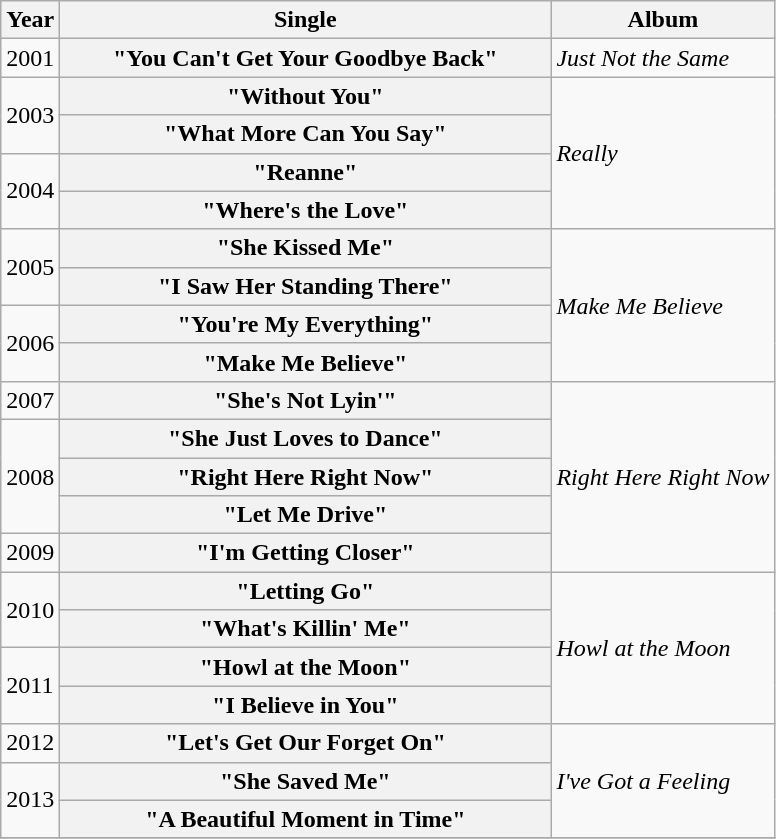<table class="wikitable plainrowheaders">
<tr>
<th>Year</th>
<th style="width:20em;">Single</th>
<th>Album</th>
</tr>
<tr>
<td>2001</td>
<th scope="row">"You Can't Get Your Goodbye Back"</th>
<td><em>Just Not the Same</em></td>
</tr>
<tr>
<td rowspan="2">2003</td>
<th scope="row">"Without You"</th>
<td rowspan="4"><em>Really</em></td>
</tr>
<tr>
<th scope="row">"What More Can You Say"</th>
</tr>
<tr>
<td rowspan="2">2004</td>
<th scope="row">"Reanne"</th>
</tr>
<tr>
<th scope="row">"Where's the Love"</th>
</tr>
<tr>
<td rowspan="2">2005</td>
<th scope="row">"She Kissed Me"</th>
<td rowspan="4"><em>Make Me Believe</em></td>
</tr>
<tr>
<th scope="row">"I Saw Her Standing There"</th>
</tr>
<tr>
<td rowspan="2">2006</td>
<th scope="row">"You're My Everything"</th>
</tr>
<tr>
<th scope="row">"Make Me Believe"</th>
</tr>
<tr>
<td>2007</td>
<th scope="row">"She's Not Lyin'"</th>
<td rowspan="5"><em>Right Here Right Now</em></td>
</tr>
<tr>
<td rowspan="3">2008</td>
<th scope="row">"She Just Loves to Dance"</th>
</tr>
<tr>
<th scope="row">"Right Here Right Now"</th>
</tr>
<tr>
<th scope="row">"Let Me Drive"</th>
</tr>
<tr>
<td>2009</td>
<th scope="row">"I'm Getting Closer"</th>
</tr>
<tr>
<td rowspan="2">2010</td>
<th scope="row">"Letting Go"</th>
<td rowspan="4"><em>Howl at the Moon</em></td>
</tr>
<tr>
<th scope="row">"What's Killin' Me"</th>
</tr>
<tr>
<td rowspan="2">2011</td>
<th scope="row">"Howl at the Moon"</th>
</tr>
<tr>
<th scope="row">"I Believe in You"</th>
</tr>
<tr>
<td>2012</td>
<th scope="row">"Let's Get Our Forget On"</th>
<td rowspan="3"><em>I've Got a Feeling</em></td>
</tr>
<tr>
<td rowspan="2">2013</td>
<th scope="row">"She Saved Me"</th>
</tr>
<tr>
<th scope="row">"A Beautiful Moment in Time"</th>
</tr>
<tr>
</tr>
</table>
